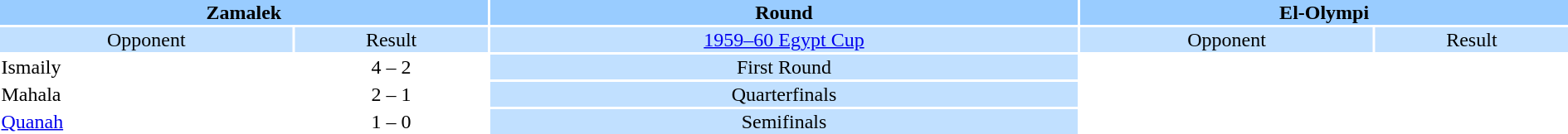<table style="width:100%; text-align:center;">
<tr style="vertical-align:top; background:#9cf;">
<th colspan=2 style="width:1*">Zamalek</th>
<th><strong>Round</strong></th>
<th colspan=2 style="width:1*">El-Olympi</th>
</tr>
<tr style="vertical-align:top; background:#c1e0ff;">
<td>Opponent</td>
<td>Result</td>
<td><a href='#'>1959–60 Egypt Cup</a></td>
<td>Opponent</td>
<td>Result</td>
</tr>
<tr>
<td align=left>Ismaily</td>
<td>4 – 2</td>
<td style="background:#c1e0ff;">First Round</td>
<td align=left></td>
<td></td>
</tr>
<tr>
<td align=left>Mahala</td>
<td>2 – 1</td>
<td style="background:#c1e0ff;">Quarterfinals</td>
<td align=left></td>
<td></td>
</tr>
<tr>
<td align=left><a href='#'>Quanah</a></td>
<td>1 – 0</td>
<td style="background:#c1e0ff;">Semifinals</td>
<td align=left></td>
<td></td>
</tr>
</table>
